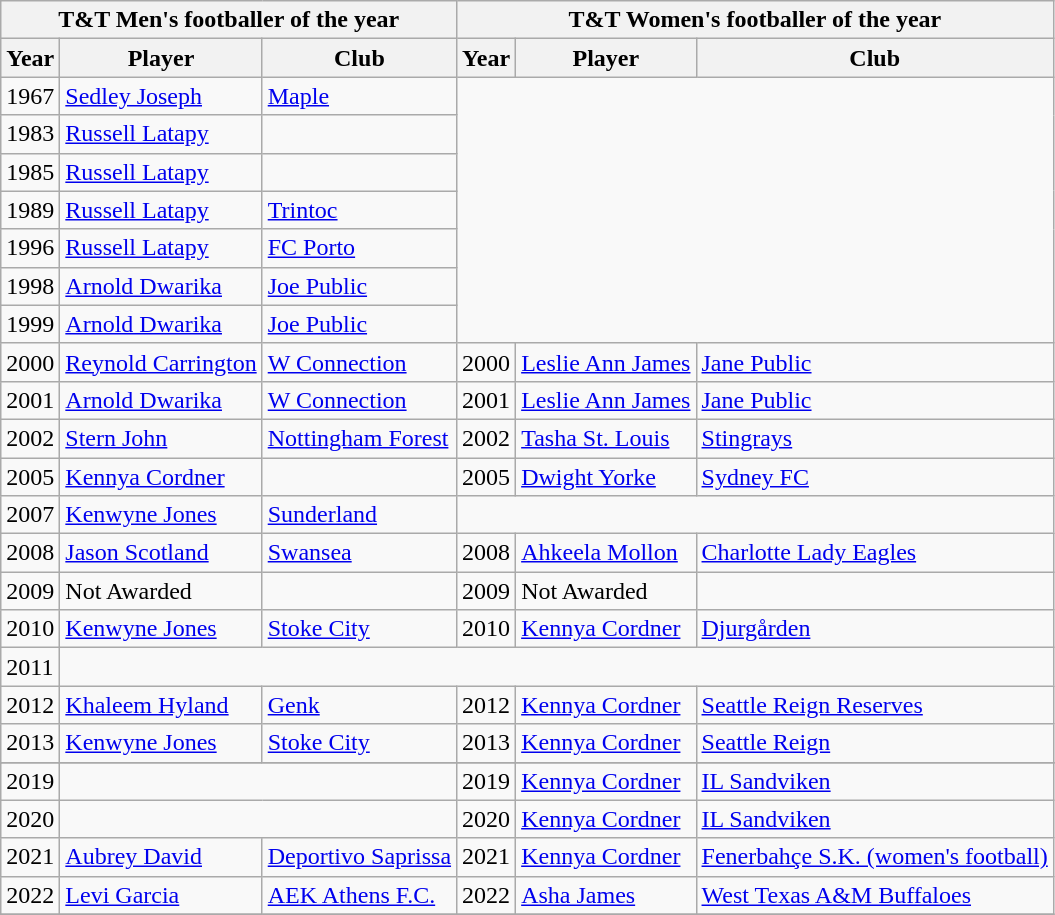<table class="wikitable">
<tr>
<th colspan="3">T&T Men's footballer of the year</th>
<th colspan="3">T&T Women's footballer of the year</th>
</tr>
<tr>
<th>Year</th>
<th>Player</th>
<th>Club</th>
<th>Year</th>
<th>Player</th>
<th>Club</th>
</tr>
<tr>
<td>1967</td>
<td><a href='#'>Sedley Joseph</a></td>
<td><a href='#'>Maple</a></td>
</tr>
<tr>
<td>1983</td>
<td><a href='#'>Russell Latapy</a></td>
<td></td>
</tr>
<tr>
<td>1985</td>
<td><a href='#'>Russell Latapy</a></td>
<td></td>
</tr>
<tr>
<td>1989</td>
<td><a href='#'>Russell Latapy</a></td>
<td><a href='#'>Trintoc</a></td>
</tr>
<tr>
<td>1996</td>
<td><a href='#'>Russell Latapy</a></td>
<td><a href='#'>FC Porto</a></td>
</tr>
<tr>
<td>1998</td>
<td><a href='#'>Arnold Dwarika</a></td>
<td><a href='#'>Joe Public</a></td>
</tr>
<tr>
<td>1999</td>
<td><a href='#'>Arnold Dwarika</a></td>
<td><a href='#'>Joe Public</a></td>
</tr>
<tr>
<td>2000</td>
<td><a href='#'>Reynold Carrington</a></td>
<td><a href='#'>W Connection</a></td>
<td>2000</td>
<td><a href='#'>Leslie Ann James</a></td>
<td><a href='#'>Jane Public</a></td>
</tr>
<tr>
<td>2001</td>
<td><a href='#'>Arnold Dwarika</a></td>
<td><a href='#'>W Connection</a></td>
<td>2001</td>
<td><a href='#'>Leslie Ann James</a></td>
<td><a href='#'>Jane Public</a></td>
</tr>
<tr>
<td>2002</td>
<td><a href='#'>Stern John</a></td>
<td><a href='#'>Nottingham Forest</a></td>
<td>2002</td>
<td><a href='#'>Tasha St. Louis</a></td>
<td><a href='#'>Stingrays</a></td>
</tr>
<tr>
<td>2005</td>
<td><a href='#'>Kennya Cordner</a></td>
<td></td>
<td>2005</td>
<td><a href='#'>Dwight Yorke</a></td>
<td><a href='#'>Sydney FC</a></td>
</tr>
<tr>
<td>2007</td>
<td><a href='#'>Kenwyne Jones</a></td>
<td><a href='#'>Sunderland</a></td>
</tr>
<tr>
<td>2008</td>
<td><a href='#'>Jason Scotland</a></td>
<td><a href='#'>Swansea</a></td>
<td>2008</td>
<td><a href='#'>Ahkeela Mollon</a></td>
<td><a href='#'>Charlotte Lady Eagles</a></td>
</tr>
<tr>
<td>2009</td>
<td>Not Awarded</td>
<td></td>
<td>2009</td>
<td>Not Awarded</td>
<td></td>
</tr>
<tr>
<td>2010</td>
<td><a href='#'>Kenwyne Jones</a></td>
<td><a href='#'>Stoke City</a></td>
<td>2010</td>
<td><a href='#'>Kennya Cordner</a></td>
<td><a href='#'>Djurgården</a></td>
</tr>
<tr>
<td>2011</td>
</tr>
<tr>
<td>2012</td>
<td><a href='#'>Khaleem Hyland</a></td>
<td><a href='#'>Genk</a></td>
<td>2012</td>
<td><a href='#'>Kennya Cordner</a></td>
<td><a href='#'>Seattle Reign Reserves</a></td>
</tr>
<tr>
<td>2013</td>
<td><a href='#'>Kenwyne Jones</a></td>
<td><a href='#'>Stoke City</a></td>
<td>2013</td>
<td><a href='#'>Kennya Cordner</a></td>
<td><a href='#'>Seattle Reign</a></td>
</tr>
<tr>
</tr>
<tr>
<td>2019</td>
<td colspan="2"></td>
<td>2019</td>
<td><a href='#'>Kennya Cordner</a></td>
<td><a href='#'>IL Sandviken</a></td>
</tr>
<tr>
<td>2020</td>
<td colspan="2"></td>
<td>2020</td>
<td><a href='#'>Kennya Cordner</a></td>
<td><a href='#'>IL Sandviken</a></td>
</tr>
<tr>
<td>2021</td>
<td><a href='#'>Aubrey David</a></td>
<td><a href='#'>Deportivo Saprissa</a></td>
<td>2021</td>
<td><a href='#'>Kennya Cordner</a></td>
<td><a href='#'>Fenerbahçe S.K. (women's football)</a></td>
</tr>
<tr>
<td>2022</td>
<td><a href='#'>Levi Garcia</a></td>
<td><a href='#'>AEK Athens F.C.</a></td>
<td>2022</td>
<td><a href='#'>Asha James</a></td>
<td><a href='#'>West Texas A&M Buffaloes</a></td>
</tr>
<tr>
</tr>
</table>
